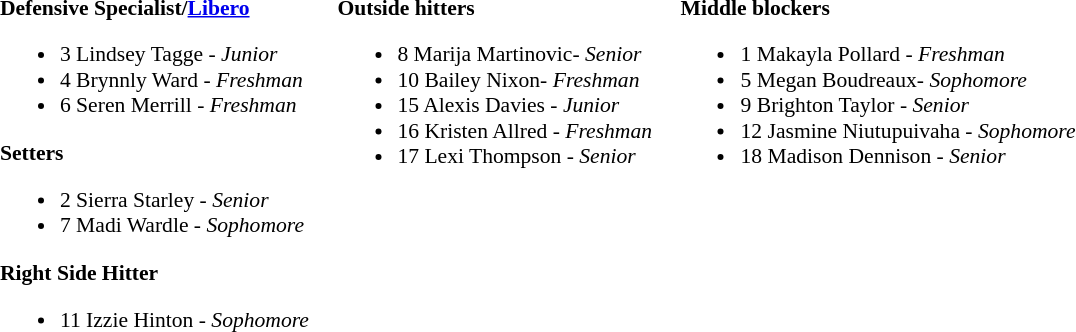<table class="toccolours" style="border-collapse:collapse; font-size:90%;">
<tr>
<td colspan="7" style=></td>
</tr>
<tr>
</tr>
<tr>
<td width="03"> </td>
<td valign="top"><br><strong>Defensive Specialist/<a href='#'>Libero</a></strong><ul><li>3 Lindsey Tagge - <em>Junior</em></li><li>4 Brynnly Ward - <em>Freshman</em></li><li>6 Seren Merrill - <em>Freshman</em></li></ul><strong>Setters</strong><ul><li>2 Sierra Starley - <em>Senior</em></li><li>7 Madi Wardle - <em>Sophomore</em></li></ul><strong>Right Side Hitter</strong><ul><li>11 Izzie Hinton - <em>Sophomore</em></li></ul></td>
<td width="15"> </td>
<td valign="top"><br><strong>Outside hitters</strong><ul><li>8 Marija Martinovic- <em>Senior</em></li><li>10 Bailey Nixon- <em> Freshman</em></li><li>15 Alexis Davies - <em>Junior</em></li><li>16 Kristen Allred - <em>Freshman</em></li><li>17 Lexi Thompson - <em>Senior</em></li></ul></td>
<td width="15"> </td>
<td valign="top"><br><strong>Middle blockers</strong><ul><li>1 Makayla Pollard - <em>Freshman</em></li><li>5 Megan Boudreaux- <em> Sophomore</em></li><li>9 Brighton Taylor - <em>Senior</em></li><li>12 Jasmine Niutupuivaha - <em>Sophomore</em></li><li>18 Madison Dennison - <em>Senior</em></li></ul></td>
<td width="20"> </td>
</tr>
</table>
